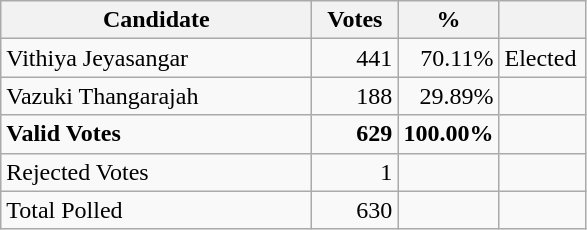<table class="wikitable" border="1" style="text-align:right;">
<tr>
<th align=left width="200">Candidate</th>
<th align=left width="50">Votes</th>
<th align=left width="40">%</th>
<th align=left width="50"></th>
</tr>
<tr>
<td align=left>Vithiya Jeyasangar</td>
<td>441</td>
<td>70.11%</td>
<td align=left>Elected</td>
</tr>
<tr>
<td align=left>Vazuki Thangarajah</td>
<td>188</td>
<td>29.89%</td>
<td></td>
</tr>
<tr>
<td align=left><strong>Valid Votes</strong></td>
<td><strong>629</strong></td>
<td><strong>100.00%</strong></td>
<td></td>
</tr>
<tr>
<td align=left>Rejected Votes</td>
<td>1</td>
<td></td>
<td></td>
</tr>
<tr>
<td align=left>Total Polled</td>
<td>630</td>
<td></td>
<td></td>
</tr>
</table>
